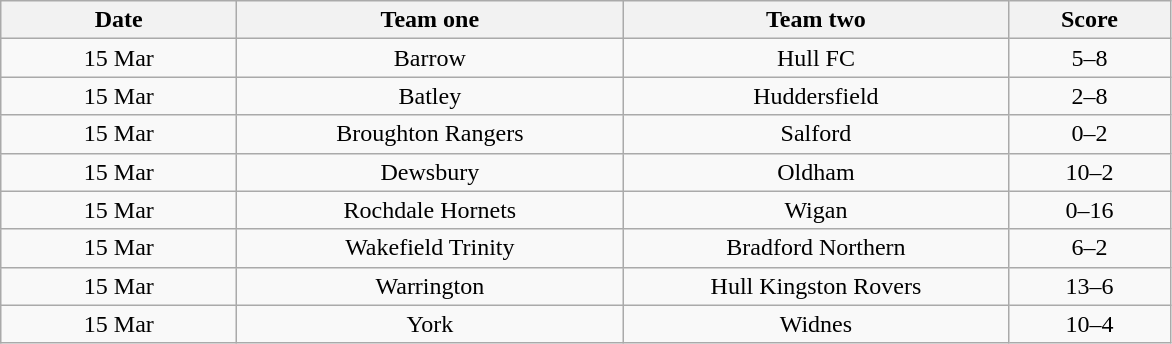<table class="wikitable" style="text-align: center">
<tr>
<th width=150>Date</th>
<th width=250>Team one</th>
<th width=250>Team two</th>
<th width=100>Score</th>
</tr>
<tr>
<td>15 Mar</td>
<td>Barrow</td>
<td>Hull FC</td>
<td>5–8</td>
</tr>
<tr>
<td>15 Mar</td>
<td>Batley</td>
<td>Huddersfield</td>
<td>2–8</td>
</tr>
<tr>
<td>15 Mar</td>
<td>Broughton Rangers</td>
<td>Salford</td>
<td>0–2</td>
</tr>
<tr>
<td>15 Mar</td>
<td>Dewsbury</td>
<td>Oldham</td>
<td>10–2</td>
</tr>
<tr>
<td>15 Mar</td>
<td>Rochdale Hornets</td>
<td>Wigan</td>
<td>0–16</td>
</tr>
<tr>
<td>15 Mar</td>
<td>Wakefield Trinity</td>
<td>Bradford Northern</td>
<td>6–2</td>
</tr>
<tr>
<td>15 Mar</td>
<td>Warrington</td>
<td>Hull Kingston Rovers</td>
<td>13–6</td>
</tr>
<tr>
<td>15 Mar</td>
<td>York</td>
<td>Widnes</td>
<td>10–4</td>
</tr>
</table>
